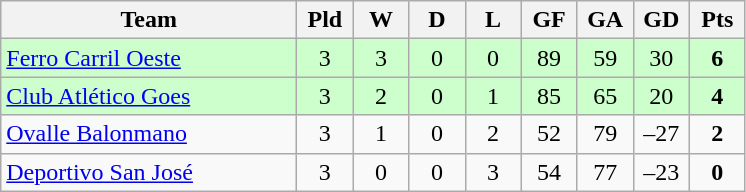<table class="wikitable" style="text-align: center;">
<tr>
<th width="190">Team</th>
<th width="30">Pld</th>
<th width="30">W</th>
<th width="30">D</th>
<th width="30">L</th>
<th width="30">GF</th>
<th width="30">GA</th>
<th width="30">GD</th>
<th width="30">Pts</th>
</tr>
<tr bgcolor=#ccffcc>
<td align="left"> <a href='#'>Ferro Carril Oeste</a></td>
<td>3</td>
<td>3</td>
<td>0</td>
<td>0</td>
<td>89</td>
<td>59</td>
<td>30</td>
<td><strong>6</strong></td>
</tr>
<tr bgcolor=#ccffcc>
<td align="left"> <a href='#'>Club Atlético Goes</a></td>
<td>3</td>
<td>2</td>
<td>0</td>
<td>1</td>
<td>85</td>
<td>65</td>
<td>20</td>
<td><strong>4</strong></td>
</tr>
<tr>
<td align="left"> <a href='#'>Ovalle Balonmano</a></td>
<td>3</td>
<td>1</td>
<td>0</td>
<td>2</td>
<td>52</td>
<td>79</td>
<td>–27</td>
<td><strong>2</strong></td>
</tr>
<tr>
<td align="left"> <a href='#'>Deportivo San José</a></td>
<td>3</td>
<td>0</td>
<td>0</td>
<td>3</td>
<td>54</td>
<td>77</td>
<td>–23</td>
<td><strong>0</strong></td>
</tr>
</table>
